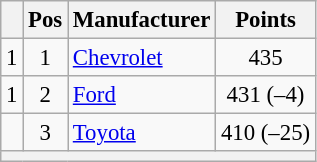<table class="wikitable" style="font-size: 95%">
<tr>
<th></th>
<th>Pos</th>
<th>Manufacturer</th>
<th>Points</th>
</tr>
<tr>
<td align="left"> 1</td>
<td style="text-align:center;">1</td>
<td><a href='#'>Chevrolet</a></td>
<td style="text-align:center;">435</td>
</tr>
<tr>
<td align="left"> 1</td>
<td style="text-align:center;">2</td>
<td><a href='#'>Ford</a></td>
<td style="text-align:center;">431 (–4)</td>
</tr>
<tr>
<td align="left"></td>
<td style="text-align:center;">3</td>
<td><a href='#'>Toyota</a></td>
<td style="text-align:center;">410 (–25)</td>
</tr>
<tr class="sortbottom">
<th colspan="9"></th>
</tr>
</table>
